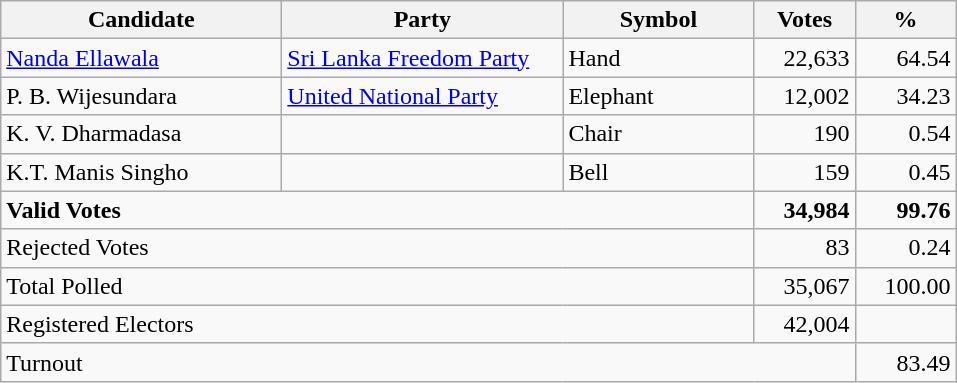<table class="wikitable" border="1" style="text-align:right;">
<tr>
<th align=left width="180">Candidate</th>
<th align=left width="180">Party</th>
<th align=left width="120">Symbol</th>
<th align=left width="60">Votes</th>
<th align=left width="60">%</th>
</tr>
<tr>
<td align=left><a href='#'>Nanda Ellawala</a></td>
<td align=left><a href='#'>Sri Lanka Freedom Party</a></td>
<td align=left>Hand</td>
<td align=right>22,633</td>
<td align=right>64.54</td>
</tr>
<tr>
<td align=left>P. B. Wijesundara</td>
<td align=left><a href='#'>United National Party</a></td>
<td align=left>Elephant</td>
<td align=right>12,002</td>
<td align=right>34.23</td>
</tr>
<tr>
<td align=left>K. V. Dharmadasa</td>
<td align=left></td>
<td align=left>Chair</td>
<td align=right>190</td>
<td align=right>0.54</td>
</tr>
<tr>
<td align=left>K.T. Manis Singho</td>
<td align=left></td>
<td align=left>Bell</td>
<td align=right>159</td>
<td align=right>0.45</td>
</tr>
<tr>
<td align=left colspan=3><strong>Valid Votes</strong></td>
<td><strong>34,984</strong></td>
<td><strong>99.76</strong></td>
</tr>
<tr>
<td align=left colspan=3>Rejected Votes</td>
<td>83</td>
<td>0.24</td>
</tr>
<tr>
<td align=left colspan=3>Total Polled</td>
<td>35,067</td>
<td>100.00</td>
</tr>
<tr>
<td align=left colspan=3>Registered Electors</td>
<td>42,004</td>
<td></td>
</tr>
<tr>
<td align=left colspan=4>Turnout</td>
<td>83.49</td>
</tr>
</table>
